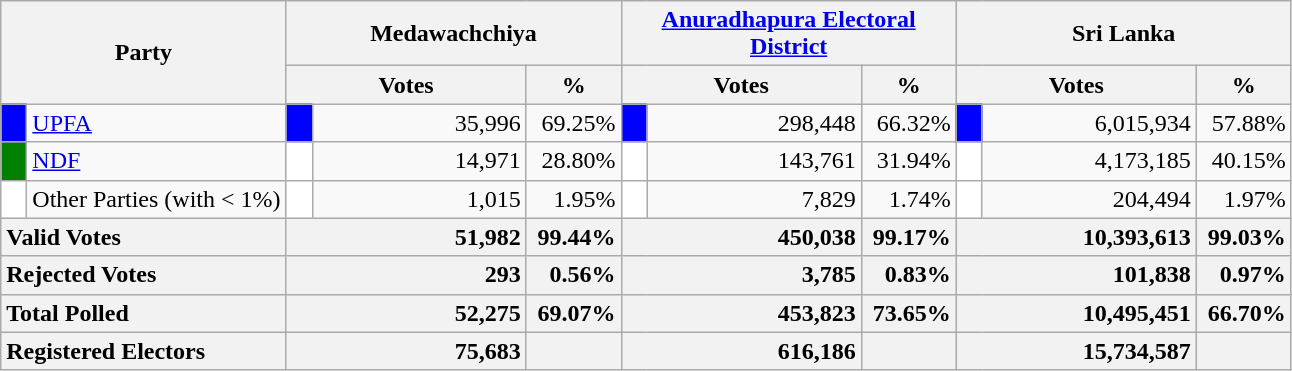<table class="wikitable">
<tr>
<th colspan="2" width="144px"rowspan="2">Party</th>
<th colspan="3" width="216px">Medawachchiya</th>
<th colspan="3" width="216px"><a href='#'>Anuradhapura Electoral District</a></th>
<th colspan="3" width="216px">Sri Lanka</th>
</tr>
<tr>
<th colspan="2" width="144px">Votes</th>
<th>%</th>
<th colspan="2" width="144px">Votes</th>
<th>%</th>
<th colspan="2" width="144px">Votes</th>
<th>%</th>
</tr>
<tr>
<td style="background-color:blue;" width="10px"></td>
<td style="text-align:left;"><a href='#'>UPFA</a></td>
<td style="background-color:blue;" width="10px"></td>
<td style="text-align:right;">35,996</td>
<td style="text-align:right;">69.25%</td>
<td style="background-color:blue;" width="10px"></td>
<td style="text-align:right;">298,448</td>
<td style="text-align:right;">66.32%</td>
<td style="background-color:blue;" width="10px"></td>
<td style="text-align:right;">6,015,934</td>
<td style="text-align:right;">57.88%</td>
</tr>
<tr>
<td style="background-color:green;" width="10px"></td>
<td style="text-align:left;"><a href='#'>NDF</a></td>
<td style="background-color:white;" width="10px"></td>
<td style="text-align:right;">14,971</td>
<td style="text-align:right;">28.80%</td>
<td style="background-color:white;" width="10px"></td>
<td style="text-align:right;">143,761</td>
<td style="text-align:right;">31.94%</td>
<td style="background-color:white;" width="10px"></td>
<td style="text-align:right;">4,173,185</td>
<td style="text-align:right;">40.15%</td>
</tr>
<tr>
<td style="background-color:white;" width="10px"></td>
<td style="text-align:left;">Other Parties (with < 1%)</td>
<td style="background-color:white;" width="10px"></td>
<td style="text-align:right;">1,015</td>
<td style="text-align:right;">1.95%</td>
<td style="background-color:white;" width="10px"></td>
<td style="text-align:right;">7,829</td>
<td style="text-align:right;">1.74%</td>
<td style="background-color:white;" width="10px"></td>
<td style="text-align:right;">204,494</td>
<td style="text-align:right;">1.97%</td>
</tr>
<tr>
<th colspan="2" width="144px"style="text-align:left;">Valid Votes</th>
<th style="text-align:right;"colspan="2" width="144px">51,982</th>
<th style="text-align:right;">99.44%</th>
<th style="text-align:right;"colspan="2" width="144px">450,038</th>
<th style="text-align:right;">99.17%</th>
<th style="text-align:right;"colspan="2" width="144px">10,393,613</th>
<th style="text-align:right;">99.03%</th>
</tr>
<tr>
<th colspan="2" width="144px"style="text-align:left;">Rejected Votes</th>
<th style="text-align:right;"colspan="2" width="144px">293</th>
<th style="text-align:right;">0.56%</th>
<th style="text-align:right;"colspan="2" width="144px">3,785</th>
<th style="text-align:right;">0.83%</th>
<th style="text-align:right;"colspan="2" width="144px">101,838</th>
<th style="text-align:right;">0.97%</th>
</tr>
<tr>
<th colspan="2" width="144px"style="text-align:left;">Total Polled</th>
<th style="text-align:right;"colspan="2" width="144px">52,275</th>
<th style="text-align:right;">69.07%</th>
<th style="text-align:right;"colspan="2" width="144px">453,823</th>
<th style="text-align:right;">73.65%</th>
<th style="text-align:right;"colspan="2" width="144px">10,495,451</th>
<th style="text-align:right;">66.70%</th>
</tr>
<tr>
<th colspan="2" width="144px"style="text-align:left;">Registered Electors</th>
<th style="text-align:right;"colspan="2" width="144px">75,683</th>
<th></th>
<th style="text-align:right;"colspan="2" width="144px">616,186</th>
<th></th>
<th style="text-align:right;"colspan="2" width="144px">15,734,587</th>
<th></th>
</tr>
</table>
